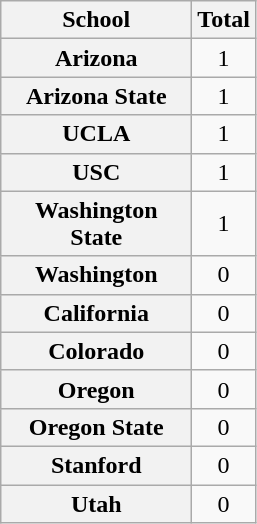<table class="wikitable sortable">
<tr>
<th>School</th>
<th>Total</th>
</tr>
<tr>
<th width="75">Arizona</th>
<td align=center>1</td>
</tr>
<tr>
<th width="100">Arizona State</th>
<td align=center>1</td>
</tr>
<tr>
<th width="75">UCLA</th>
<td align=center>1</td>
</tr>
<tr>
<th width="75">USC</th>
<td align="center">1</td>
</tr>
<tr>
<th width="120">Washington State</th>
<td align=center>1</td>
</tr>
<tr>
<th width="75">Washington</th>
<td align=center>0</td>
</tr>
<tr>
<th width="75">California</th>
<td align="center">0</td>
</tr>
<tr>
<th width="75">Colorado</th>
<td align=center>0</td>
</tr>
<tr>
<th width="75">Oregon</th>
<td align=center>0</td>
</tr>
<tr>
<th width="75">Oregon State</th>
<td align=center>0</td>
</tr>
<tr>
<th width="75">Stanford</th>
<td align=center>0</td>
</tr>
<tr>
<th width="75">Utah</th>
<td align=center>0</td>
</tr>
</table>
